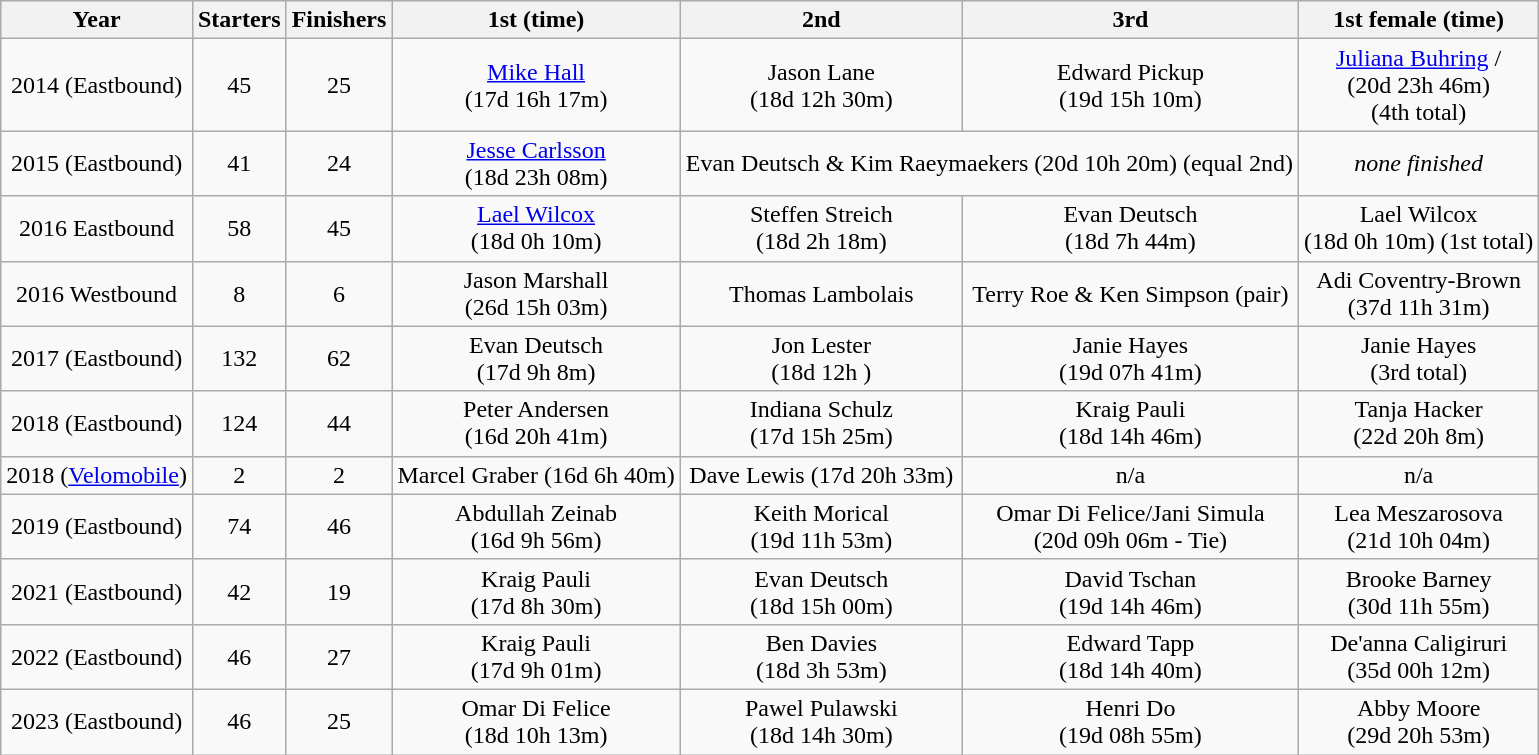<table class="wikitable" style="text-align: center;">
<tr>
<th>Year</th>
<th>Starters</th>
<th>Finishers</th>
<th>1st (time)</th>
<th>2nd</th>
<th>3rd</th>
<th>1st female (time)</th>
</tr>
<tr>
<td>2014 (Eastbound)</td>
<td>45</td>
<td>25</td>
<td><a href='#'>Mike Hall</a>  <br> (17d 16h 17m)</td>
<td>Jason Lane  <br>(18d 12h 30m)</td>
<td>Edward Pickup  <br>(19d 15h 10m)</td>
<td><a href='#'>Juliana Buhring</a> / <br> (20d 23h 46m)<br>(4th total)</td>
</tr>
<tr>
<td>2015 (Eastbound)</td>
<td>41</td>
<td>24</td>
<td><a href='#'>Jesse Carlsson</a>  <br> (18d 23h 08m)</td>
<td colspan="2">Evan Deutsch  & Kim Raeymaekers  (20d 10h 20m) (equal 2nd)</td>
<td><em>none finished</em></td>
</tr>
<tr>
<td>2016 Eastbound</td>
<td>58</td>
<td>45</td>
<td><a href='#'>Lael Wilcox</a>  <br> (18d 0h 10m)</td>
<td>Steffen Streich  <br> (18d 2h 18m)</td>
<td>Evan Deutsch  <br> (18d 7h 44m)</td>
<td>Lael Wilcox  <br> (18d 0h 10m) (1st total)</td>
</tr>
<tr>
<td>2016 Westbound</td>
<td>8</td>
<td>6</td>
<td>Jason Marshall  <br> (26d 15h 03m)</td>
<td>Thomas Lambolais  <br></td>
<td>Terry Roe & Ken Simpson (pair)  <br></td>
<td>Adi Coventry-Brown  <br> (37d 11h 31m)</td>
</tr>
<tr>
<td>2017 (Eastbound)</td>
<td>132</td>
<td>62</td>
<td>Evan Deutsch  <br> (17d 9h 8m)</td>
<td>Jon Lester  <br> (18d 12h )</td>
<td>Janie Hayes  <br>(19d 07h 41m)</td>
<td>Janie Hayes  <br> (3rd total)</td>
</tr>
<tr>
<td>2018 (Eastbound)</td>
<td>124</td>
<td>44</td>
<td>Peter Andersen  <br> (16d 20h 41m)</td>
<td>Indiana Schulz  <br> (17d 15h 25m)</td>
<td>Kraig Pauli  <br> (18d 14h 46m)</td>
<td>Tanja Hacker  <br> (22d 20h 8m)</td>
</tr>
<tr>
<td>2018 (<a href='#'>Velomobile</a>)</td>
<td>2</td>
<td>2</td>
<td>Marcel Graber (16d 6h 40m)</td>
<td>Dave Lewis (17d 20h 33m)</td>
<td>n/a</td>
<td>n/a</td>
</tr>
<tr>
<td>2019 (Eastbound)</td>
<td>74</td>
<td>46</td>
<td>Abdullah Zeinab  <br> (16d 9h 56m)</td>
<td>Keith Morical  <br> (19d 11h 53m)</td>
<td>Omar Di Felice/Jani Simula  <br> (20d 09h 06m - Tie)</td>
<td>Lea Meszarosova  <br> (21d 10h 04m)</td>
</tr>
<tr>
<td>2021 (Eastbound)</td>
<td>42</td>
<td>19</td>
<td>Kraig Pauli  <br> (17d 8h 30m)</td>
<td>Evan Deutsch  <br> (18d 15h 00m)</td>
<td>David Tschan  <br> (19d 14h 46m)</td>
<td>Brooke Barney  <br> (30d 11h 55m)</td>
</tr>
<tr>
<td>2022 (Eastbound)</td>
<td>46</td>
<td>27</td>
<td>Kraig Pauli  <br>(17d 9h 01m)</td>
<td>Ben Davies<br>(18d 3h 53m)</td>
<td>Edward Tapp<br>(18d 14h 40m)</td>
<td>De'anna Caligiruri<br>(35d 00h 12m)</td>
</tr>
<tr>
<td>2023 (Eastbound)</td>
<td>46</td>
<td>25</td>
<td>Omar Di Felice  <br> (18d 10h 13m)</td>
<td>Pawel Pulawski   <br> (18d 14h 30m)</td>
<td>Henri Do  <br> (19d 08h 55m)</td>
<td>Abby Moore  <br> (29d 20h 53m)</td>
</tr>
</table>
